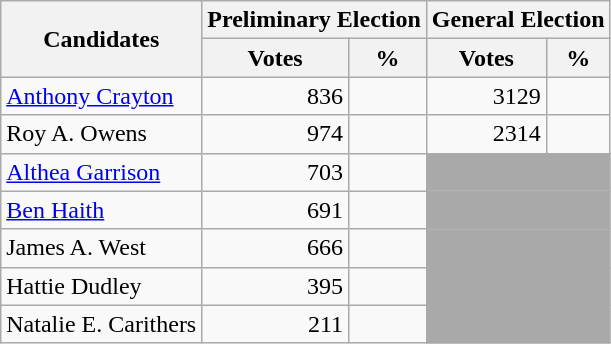<table class=wikitable>
<tr>
<th colspan=1 rowspan=2><strong>Candidates</strong></th>
<th colspan=2><strong>Preliminary Election</strong></th>
<th colspan=2><strong>General Election</strong></th>
</tr>
<tr>
<th>Votes</th>
<th>%</th>
<th>Votes</th>
<th>%</th>
</tr>
<tr>
<td><a href='#'>Anthony Crayton</a></td>
<td align="right">836</td>
<td align="right"></td>
<td align="right">3129</td>
<td align="right"></td>
</tr>
<tr>
<td>Roy A. Owens</td>
<td align="right">974</td>
<td align="right"></td>
<td align="right">2314</td>
<td align="right"></td>
</tr>
<tr>
<td><a href='#'>Althea Garrison</a></td>
<td align="right">703</td>
<td align="right"></td>
<td colspan=2 bgcolor=darkgray> </td>
</tr>
<tr>
<td><a href='#'>Ben Haith</a></td>
<td align="right">691</td>
<td align="right"></td>
<td colspan=2 bgcolor=darkgray> </td>
</tr>
<tr>
<td>James A. West</td>
<td align="right">666</td>
<td align="right"></td>
<td colspan=2 bgcolor=darkgray> </td>
</tr>
<tr>
<td>Hattie Dudley</td>
<td align="right">395</td>
<td align="right"></td>
<td colspan=2 bgcolor=darkgray> </td>
</tr>
<tr>
<td>Natalie E. Carithers</td>
<td align="right">211</td>
<td align="right"></td>
<td colspan=2 bgcolor=darkgray> </td>
</tr>
</table>
